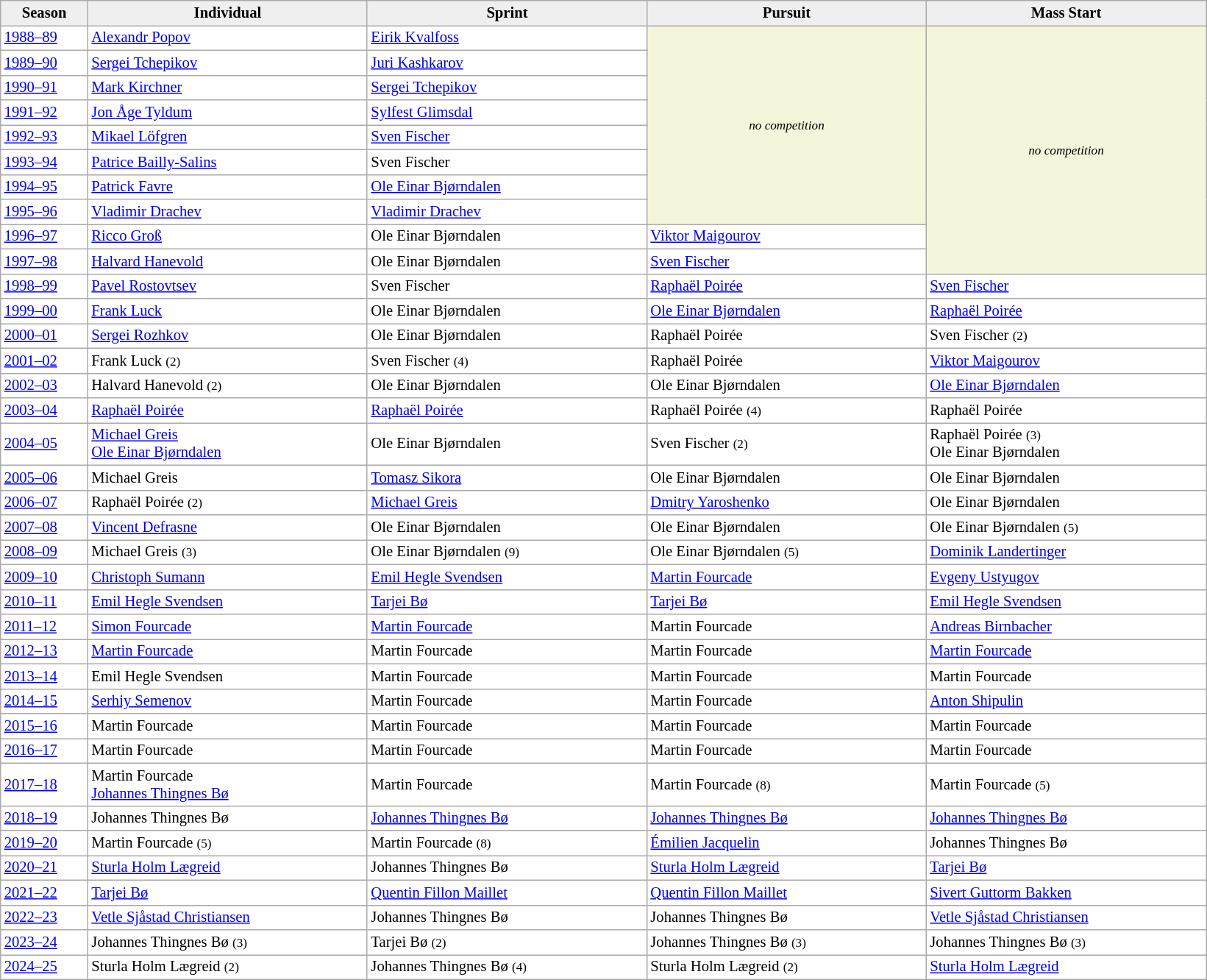<table class="wikitable plainrowheaders" style="background:#fff; font-size:86%; line-height:16px; border:grey solid 1px; border-collapse:collapse;">
<tr>
<th style="width:5%; background:#efefef;">Season</th>
<th style="width:16%; background:#efefef;">Individual</th>
<th style="width:16%; background:#efefef;">Sprint</th>
<th style="width:16%; background:#efefef;">Pursuit</th>
<th style="width:16%; background:#efefef;">Mass Start</th>
</tr>
<tr>
<td><a href='#'>1988–89</a></td>
<td> <a href='#'>Alexandr Popov</a></td>
<td> <a href='#'>Eirik Kvalfoss</a></td>
<td bgcolor="F5F5DC" align="center" rowspan=8><small><em>no competition</em></small></td>
<td bgcolor="F5F5DC" align="center" rowspan=10><small><em>no competition</em></small></td>
</tr>
<tr>
<td><a href='#'>1989–90</a></td>
<td> <a href='#'>Sergei Tchepikov</a></td>
<td> <a href='#'>Juri Kashkarov</a></td>
</tr>
<tr>
<td><a href='#'>1990–91</a></td>
<td> <a href='#'>Mark Kirchner</a></td>
<td> <a href='#'>Sergei Tchepikov</a></td>
</tr>
<tr>
<td><a href='#'>1991–92</a></td>
<td> <a href='#'>Jon Åge Tyldum</a></td>
<td> <a href='#'>Sylfest Glimsdal</a></td>
</tr>
<tr>
<td><a href='#'>1992–93</a></td>
<td> <a href='#'>Mikael Löfgren</a></td>
<td> <a href='#'>Sven Fischer</a></td>
</tr>
<tr>
<td><a href='#'>1993–94</a></td>
<td> <a href='#'>Patrice Bailly-Salins</a></td>
<td> Sven Fischer</td>
</tr>
<tr>
<td><a href='#'>1994–95</a></td>
<td> <a href='#'>Patrick Favre</a></td>
<td> <a href='#'>Ole Einar Bjørndalen</a></td>
</tr>
<tr>
<td><a href='#'>1995–96</a></td>
<td> <a href='#'>Vladimir Drachev</a></td>
<td> <a href='#'>Vladimir Drachev</a></td>
</tr>
<tr>
<td><a href='#'>1996–97</a></td>
<td> <a href='#'>Ricco Groß</a></td>
<td> Ole Einar Bjørndalen</td>
<td> <a href='#'>Viktor Maigourov</a></td>
</tr>
<tr>
<td><a href='#'>1997–98</a></td>
<td> <a href='#'>Halvard Hanevold</a></td>
<td> Ole Einar Bjørndalen</td>
<td> <a href='#'>Sven Fischer</a></td>
</tr>
<tr>
<td><a href='#'>1998–99</a></td>
<td> <a href='#'>Pavel Rostovtsev</a></td>
<td> Sven Fischer</td>
<td> <a href='#'>Raphaël Poirée</a></td>
<td> <a href='#'>Sven Fischer</a></td>
</tr>
<tr>
<td><a href='#'>1999–00</a></td>
<td> <a href='#'>Frank Luck</a></td>
<td> Ole Einar Bjørndalen</td>
<td> <a href='#'>Ole Einar Bjørndalen</a></td>
<td> <a href='#'>Raphaël Poirée</a></td>
</tr>
<tr>
<td><a href='#'>2000–01</a></td>
<td> <a href='#'>Sergei Rozhkov</a></td>
<td> Ole Einar Bjørndalen</td>
<td> Raphaël Poirée</td>
<td> Sven Fischer <small>(2)</small></td>
</tr>
<tr>
<td><a href='#'>2001–02</a></td>
<td> Frank Luck <small>(2)</small></td>
<td> Sven Fischer <small>(4)</small></td>
<td> Raphaël Poirée</td>
<td> <a href='#'>Viktor Maigourov</a></td>
</tr>
<tr>
<td><a href='#'>2002–03</a></td>
<td> Halvard Hanevold <small>(2)</small></td>
<td> Ole Einar Bjørndalen</td>
<td> Ole Einar Bjørndalen</td>
<td> <a href='#'>Ole Einar Bjørndalen</a></td>
</tr>
<tr>
<td><a href='#'>2003–04</a></td>
<td> <a href='#'>Raphaël Poirée</a></td>
<td> <a href='#'>Raphaël Poirée</a></td>
<td> Raphaël Poirée <small>(4)</small></td>
<td> Raphaël Poirée</td>
</tr>
<tr>
<td><a href='#'>2004–05</a></td>
<td> <a href='#'>Michael Greis</a><br> <a href='#'>Ole Einar Bjørndalen</a></td>
<td> Ole Einar Bjørndalen</td>
<td> Sven Fischer <small>(2)</small></td>
<td> Raphaël Poirée <small>(3)</small><br> Ole Einar Bjørndalen</td>
</tr>
<tr>
<td><a href='#'>2005–06</a></td>
<td> Michael Greis</td>
<td> <a href='#'>Tomasz Sikora</a></td>
<td> Ole Einar Bjørndalen</td>
<td> Ole Einar Bjørndalen</td>
</tr>
<tr>
<td><a href='#'>2006–07</a></td>
<td> Raphaël Poirée <small>(2)</small></td>
<td> <a href='#'>Michael Greis</a></td>
<td> <a href='#'>Dmitry Yaroshenko</a></td>
<td> Ole Einar Bjørndalen</td>
</tr>
<tr>
<td><a href='#'>2007–08</a></td>
<td> <a href='#'>Vincent Defrasne</a></td>
<td> Ole Einar Bjørndalen</td>
<td> Ole Einar Bjørndalen</td>
<td> Ole Einar Bjørndalen <small>(5)</small></td>
</tr>
<tr>
<td><a href='#'>2008–09</a></td>
<td> Michael Greis <small>(3)</small></td>
<td> Ole Einar Bjørndalen <small>(9)</small></td>
<td> Ole Einar Bjørndalen <small>(5)</small></td>
<td> <a href='#'>Dominik Landertinger</a></td>
</tr>
<tr>
<td><a href='#'>2009–10</a></td>
<td> <a href='#'>Christoph Sumann</a></td>
<td> <a href='#'>Emil Hegle Svendsen</a></td>
<td> <a href='#'>Martin Fourcade</a></td>
<td> <a href='#'>Evgeny Ustyugov</a></td>
</tr>
<tr>
<td><a href='#'>2010–11</a></td>
<td> <a href='#'>Emil Hegle Svendsen</a></td>
<td> <a href='#'>Tarjei Bø</a></td>
<td> <a href='#'>Tarjei Bø</a></td>
<td> <a href='#'>Emil Hegle Svendsen</a></td>
</tr>
<tr>
<td><a href='#'>2011–12</a></td>
<td> <a href='#'>Simon Fourcade</a></td>
<td> <a href='#'>Martin Fourcade</a></td>
<td> Martin Fourcade</td>
<td> <a href='#'>Andreas Birnbacher</a></td>
</tr>
<tr>
<td><a href='#'>2012–13</a></td>
<td> <a href='#'>Martin Fourcade</a></td>
<td> Martin Fourcade</td>
<td> Martin Fourcade</td>
<td> <a href='#'>Martin Fourcade</a></td>
</tr>
<tr>
<td><a href='#'>2013–14</a></td>
<td> Emil Hegle Svendsen</td>
<td> Martin Fourcade</td>
<td> Martin Fourcade</td>
<td> Martin Fourcade</td>
</tr>
<tr>
<td><a href='#'>2014–15</a></td>
<td> <a href='#'>Serhiy Semenov</a></td>
<td> Martin Fourcade</td>
<td> Martin Fourcade</td>
<td> <a href='#'>Anton Shipulin</a></td>
</tr>
<tr>
<td><a href='#'>2015–16</a></td>
<td> Martin Fourcade</td>
<td> Martin Fourcade</td>
<td> Martin Fourcade</td>
<td> Martin Fourcade</td>
</tr>
<tr>
<td><a href='#'>2016–17</a></td>
<td> Martin Fourcade</td>
<td> Martin Fourcade</td>
<td> Martin Fourcade</td>
<td> Martin Fourcade</td>
</tr>
<tr>
<td><a href='#'>2017–18</a></td>
<td> Martin Fourcade<br> <a href='#'>Johannes Thingnes Bø</a></td>
<td> Martin Fourcade</td>
<td> Martin Fourcade <small>(8)</small></td>
<td> Martin Fourcade <small>(5)</small></td>
</tr>
<tr>
<td><a href='#'>2018–19</a></td>
<td> Johannes Thingnes Bø</td>
<td> <a href='#'>Johannes Thingnes Bø</a></td>
<td> <a href='#'>Johannes Thingnes Bø</a></td>
<td> <a href='#'>Johannes Thingnes Bø</a></td>
</tr>
<tr>
<td><a href='#'>2019–20</a></td>
<td> Martin Fourcade <small>(5)</small></td>
<td> Martin Fourcade <small>(8)</small></td>
<td> <a href='#'>Émilien Jacquelin</a></td>
<td> Johannes Thingnes Bø</td>
</tr>
<tr>
<td><a href='#'>2020–21</a></td>
<td> <a href='#'>Sturla Holm Lægreid</a></td>
<td> Johannes Thingnes Bø</td>
<td> <a href='#'>Sturla Holm Lægreid</a></td>
<td> <a href='#'>Tarjei Bø</a></td>
</tr>
<tr>
<td><a href='#'>2021–22</a></td>
<td> <a href='#'>Tarjei Bø</a></td>
<td> <a href='#'>Quentin Fillon Maillet</a></td>
<td> <a href='#'>Quentin Fillon Maillet</a></td>
<td> <a href='#'>Sivert Guttorm Bakken</a></td>
</tr>
<tr>
<td><a href='#'>2022–23</a></td>
<td> <a href='#'>Vetle Sjåstad Christiansen</a></td>
<td> Johannes Thingnes Bø</td>
<td> Johannes Thingnes Bø</td>
<td> <a href='#'>Vetle Sjåstad Christiansen</a></td>
</tr>
<tr>
<td><a href='#'>2023–24</a></td>
<td> Johannes Thingnes Bø <small>(3)</small></td>
<td> Tarjei Bø <small>(2)</small></td>
<td> Johannes Thingnes Bø <small>(3)</small></td>
<td> Johannes Thingnes Bø <small>(3)</small></td>
</tr>
<tr>
<td><a href='#'>2024–25</a></td>
<td> Sturla Holm Lægreid <small>(2)</small></td>
<td> Johannes Thingnes Bø <small>(4)</small></td>
<td> Sturla Holm Lægreid <small>(2)</small></td>
<td> <a href='#'>Sturla Holm Lægreid</a></td>
</tr>
</table>
